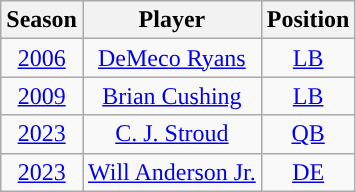<table class="wikitable" style="text-align:center">
<tr bgcolor="#efefef">
<th>Season</th>
<th>Player</th>
<th>Position</th>
</tr>
<tr>
<td><a href='#'>2006</a></td>
<td><a href='#'>DeMeco Ryans</a></td>
<td><a href='#'>LB</a></td>
</tr>
<tr>
<td><a href='#'>2009</a></td>
<td><a href='#'>Brian Cushing</a></td>
<td><a href='#'>LB</a></td>
</tr>
<tr>
<td><a href='#'>2023</a></td>
<td><a href='#'>C. J. Stroud</a></td>
<td><a href='#'>QB</a></td>
</tr>
<tr>
<td><a href='#'>2023</a></td>
<td><a href='#'>Will Anderson Jr.</a></td>
<td><a href='#'>DE</a></td>
</tr>
</table>
